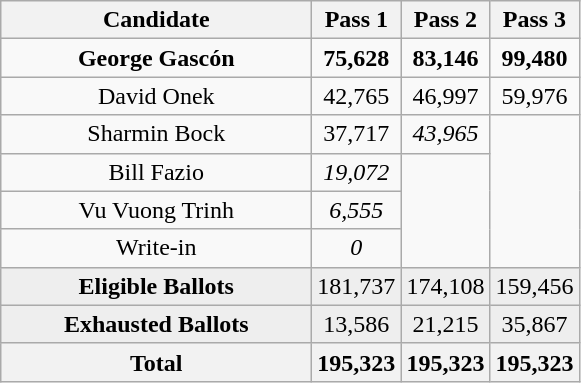<table class="wikitable" style="text-align: center;">
<tr>
<th width="200">Candidate</th>
<th>Pass 1</th>
<th>Pass 2</th>
<th>Pass 3</th>
</tr>
<tr>
<td><strong>George Gascón</strong></td>
<td><strong>75,628</strong></td>
<td><strong>83,146</strong></td>
<td><strong>99,480</strong></td>
</tr>
<tr>
<td>David Onek</td>
<td>42,765</td>
<td>46,997</td>
<td>59,976</td>
</tr>
<tr>
<td>Sharmin Bock</td>
<td>37,717</td>
<td><em>43,965</em></td>
<td rowspan="4"></td>
</tr>
<tr>
<td>Bill Fazio</td>
<td><em>19,072</em></td>
<td rowspan="3"></td>
</tr>
<tr>
<td>Vu Vuong Trinh</td>
<td><em>6,555</em></td>
</tr>
<tr>
<td>Write-in</td>
<td><em>0</em></td>
</tr>
<tr bgcolor="#EEEEEE">
<td><strong>Eligible Ballots</strong></td>
<td>181,737</td>
<td>174,108</td>
<td>159,456</td>
</tr>
<tr bgcolor="#EEEEEE">
<td><strong>Exhausted Ballots</strong></td>
<td>13,586</td>
<td>21,215</td>
<td>35,867</td>
</tr>
<tr>
<th scope="row">Total</th>
<th>195,323</th>
<th>195,323</th>
<th>195,323</th>
</tr>
</table>
